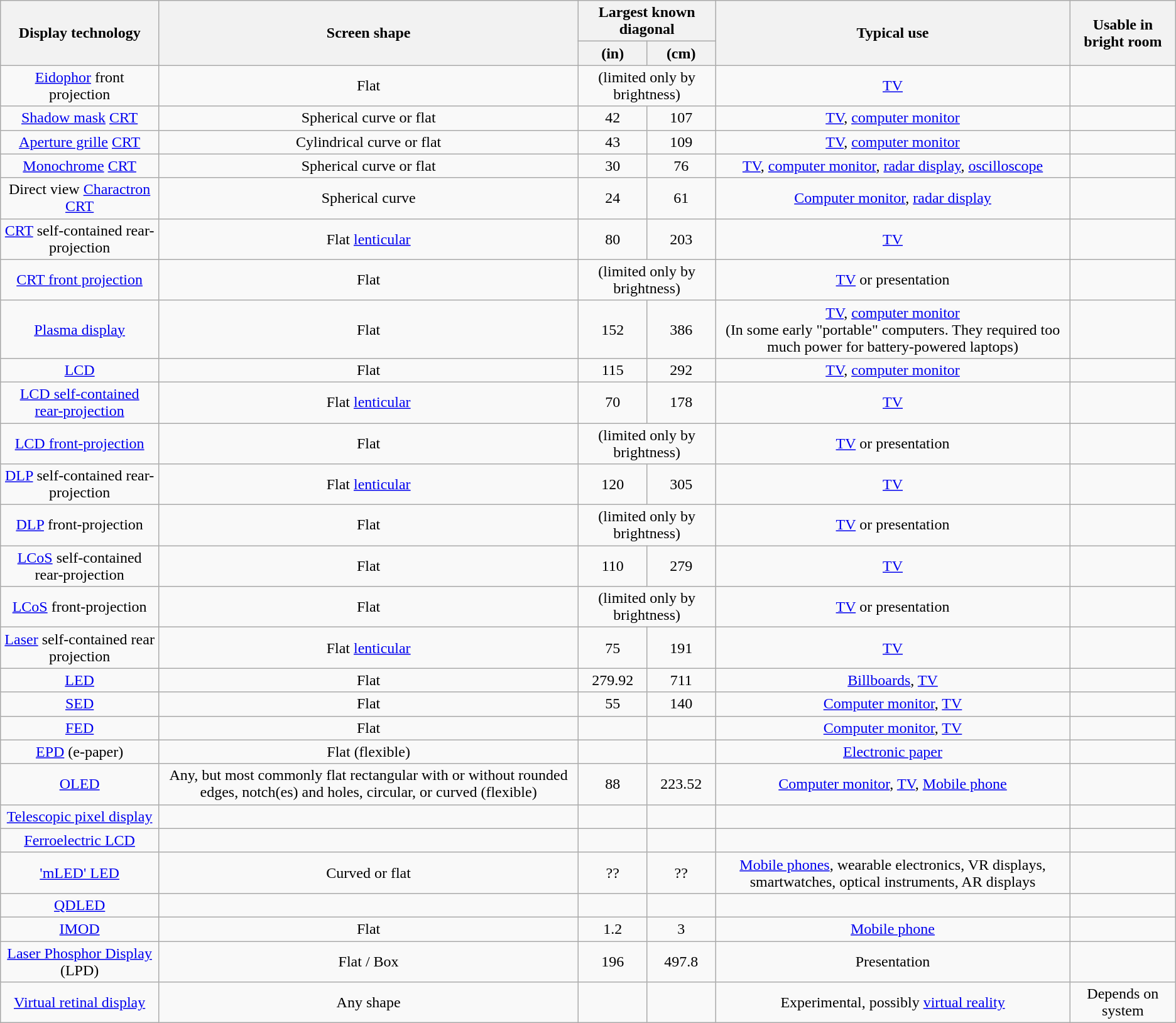<table style="text-align: center;" class="wikitable sortable" border="1">
<tr>
<th rowspan=2>Display technology</th>
<th rowspan=2>Screen shape</th>
<th colspan=2>Largest known diagonal</th>
<th rowspan=2>Typical use</th>
<th rowspan=2>Usable in bright room</th>
</tr>
<tr>
<th>(in)</th>
<th>(cm)</th>
</tr>
<tr>
<td><a href='#'>Eidophor</a> front projection</td>
<td>Flat</td>
<td colspan="2">(limited only by brightness)</td>
<td><a href='#'>TV</a></td>
<td></td>
</tr>
<tr>
<td><a href='#'>Shadow mask</a> <a href='#'>CRT</a></td>
<td>Spherical curve or flat</td>
<td>42</td>
<td>107</td>
<td><a href='#'>TV</a>, <a href='#'>computer monitor</a></td>
<td></td>
</tr>
<tr>
<td><a href='#'>Aperture grille</a> <a href='#'>CRT</a></td>
<td>Cylindrical curve or flat</td>
<td>43</td>
<td>109</td>
<td><a href='#'>TV</a>, <a href='#'>computer monitor</a></td>
<td></td>
</tr>
<tr>
<td><a href='#'>Monochrome</a> <a href='#'>CRT</a></td>
<td>Spherical curve or flat</td>
<td>30</td>
<td>76</td>
<td><a href='#'>TV</a>, <a href='#'>computer monitor</a>, <a href='#'>radar display</a>, <a href='#'>oscilloscope</a></td>
<td></td>
</tr>
<tr>
<td>Direct view <a href='#'>Charactron</a> <a href='#'>CRT</a></td>
<td>Spherical curve</td>
<td>24</td>
<td>61</td>
<td><a href='#'>Computer monitor</a>, <a href='#'>radar display</a></td>
<td></td>
</tr>
<tr>
<td><a href='#'>CRT</a> self-contained rear-projection</td>
<td>Flat <a href='#'>lenticular</a></td>
<td>80</td>
<td>203</td>
<td><a href='#'>TV</a></td>
<td></td>
</tr>
<tr>
<td><a href='#'>CRT front projection</a></td>
<td>Flat</td>
<td colspan="2">(limited only by brightness)</td>
<td><a href='#'>TV</a> or presentation</td>
<td></td>
</tr>
<tr>
<td><a href='#'>Plasma display</a></td>
<td>Flat</td>
<td>152</td>
<td>386</td>
<td><a href='#'>TV</a>, <a href='#'>computer monitor</a> <br>(In some early "portable" computers. They required too much power for battery-powered laptops)</td>
<td></td>
</tr>
<tr>
<td><a href='#'>LCD</a></td>
<td>Flat</td>
<td>115</td>
<td>292</td>
<td><a href='#'>TV</a>, <a href='#'>computer monitor</a></td>
<td></td>
</tr>
<tr>
<td><a href='#'>LCD self-contained rear-projection</a></td>
<td>Flat <a href='#'>lenticular</a></td>
<td>70</td>
<td>178</td>
<td><a href='#'>TV</a></td>
<td></td>
</tr>
<tr>
<td><a href='#'>LCD front-projection</a></td>
<td>Flat</td>
<td colspan="2">(limited only by brightness)</td>
<td><a href='#'>TV</a> or presentation</td>
<td></td>
</tr>
<tr>
<td><a href='#'>DLP</a> self-contained rear-projection</td>
<td>Flat <a href='#'>lenticular</a></td>
<td>120</td>
<td>305</td>
<td><a href='#'>TV</a></td>
<td></td>
</tr>
<tr>
<td><a href='#'>DLP</a> front-projection</td>
<td>Flat</td>
<td colspan="2">(limited only by brightness)</td>
<td><a href='#'>TV</a> or presentation</td>
<td></td>
</tr>
<tr>
<td><a href='#'>LCoS</a> self-contained rear-projection</td>
<td>Flat</td>
<td>110</td>
<td>279</td>
<td><a href='#'>TV</a></td>
<td></td>
</tr>
<tr>
<td><a href='#'>LCoS</a> front-projection</td>
<td>Flat</td>
<td colspan="2">(limited only by brightness)</td>
<td><a href='#'>TV</a> or presentation</td>
<td></td>
</tr>
<tr>
<td><a href='#'>Laser</a> self-contained rear projection</td>
<td>Flat <a href='#'>lenticular</a></td>
<td>75</td>
<td>191</td>
<td><a href='#'>TV</a></td>
<td></td>
</tr>
<tr>
<td><a href='#'>LED</a></td>
<td>Flat</td>
<td>279.92</td>
<td>711</td>
<td><a href='#'>Billboards</a>, <a href='#'>TV</a></td>
<td></td>
</tr>
<tr>
<td><a href='#'>SED</a></td>
<td>Flat</td>
<td>55</td>
<td>140</td>
<td><a href='#'>Computer monitor</a>, <a href='#'>TV</a></td>
<td></td>
</tr>
<tr>
<td><a href='#'>FED</a></td>
<td>Flat</td>
<td></td>
<td></td>
<td><a href='#'>Computer monitor</a>, <a href='#'>TV</a></td>
<td></td>
</tr>
<tr>
<td><a href='#'>EPD</a> (e-paper)</td>
<td>Flat (flexible)</td>
<td></td>
<td></td>
<td><a href='#'>Electronic paper</a></td>
<td></td>
</tr>
<tr>
<td><a href='#'>OLED</a></td>
<td>Any, but most commonly flat rectangular with or without rounded edges, notch(es) and holes, circular, or curved (flexible)</td>
<td>88</td>
<td>223.52</td>
<td><a href='#'>Computer monitor</a>, <a href='#'>TV</a>, <a href='#'>Mobile phone</a></td>
<td></td>
</tr>
<tr>
<td><a href='#'>Telescopic pixel display</a></td>
<td></td>
<td></td>
<td></td>
<td></td>
<td></td>
</tr>
<tr>
<td><a href='#'>Ferroelectric LCD</a></td>
<td></td>
<td></td>
<td></td>
<td></td>
<td></td>
</tr>
<tr>
<td><a href='#'>'mLED' LED</a></td>
<td>Curved or flat</td>
<td>??</td>
<td>??</td>
<td><a href='#'>Mobile phones</a>, wearable electronics, VR displays, smartwatches, optical instruments, AR displays</td>
<td></td>
</tr>
<tr>
<td><a href='#'>QDLED</a></td>
<td></td>
<td></td>
<td></td>
<td></td>
<td></td>
</tr>
<tr>
<td><a href='#'>IMOD</a></td>
<td>Flat</td>
<td>1.2</td>
<td>3</td>
<td><a href='#'>Mobile phone</a></td>
<td></td>
</tr>
<tr>
<td><a href='#'>Laser Phosphor Display</a> (LPD)</td>
<td>Flat / Box</td>
<td>196</td>
<td>497.8</td>
<td>Presentation</td>
<td></td>
</tr>
<tr>
<td><a href='#'>Virtual retinal display</a></td>
<td>Any shape</td>
<td></td>
<td></td>
<td>Experimental, possibly <a href='#'>virtual reality</a></td>
<td>Depends on system</td>
</tr>
</table>
